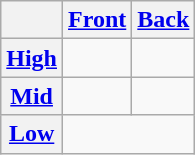<table class=wikitable style=text-align:center>
<tr>
<th></th>
<th><a href='#'>Front</a></th>
<th><a href='#'>Back</a></th>
</tr>
<tr>
<th><a href='#'>High</a></th>
<td></td>
<td></td>
</tr>
<tr>
<th><a href='#'>Mid</a></th>
<td></td>
<td></td>
</tr>
<tr>
<th><a href='#'>Low</a></th>
<td colspan=2></td>
</tr>
</table>
